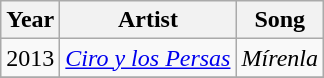<table class="wikitable">
<tr>
<th>Year</th>
<th>Artist</th>
<th>Song</th>
</tr>
<tr>
<td>2013</td>
<td><em><a href='#'>Ciro y los Persas</a></em></td>
<td><em>Mírenla</em></td>
</tr>
<tr>
</tr>
</table>
